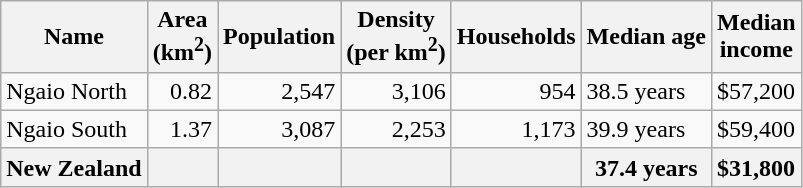<table class="wikitable">
<tr>
<th>Name</th>
<th>Area<br>(km<sup>2</sup>)</th>
<th>Population</th>
<th>Density<br>(per km<sup>2</sup>)</th>
<th>Households</th>
<th>Median age</th>
<th>Median<br>income</th>
</tr>
<tr>
<td>Ngaio North</td>
<td style="text-align:right;">0.82</td>
<td style="text-align:right;">2,547</td>
<td style="text-align:right;">3,106</td>
<td style="text-align:right;">954</td>
<td>38.5 years</td>
<td>$57,200</td>
</tr>
<tr>
<td>Ngaio South</td>
<td style="text-align:right;">1.37</td>
<td style="text-align:right;">3,087</td>
<td style="text-align:right;">2,253</td>
<td style="text-align:right;">1,173</td>
<td>39.9 years</td>
<td>$59,400</td>
</tr>
<tr>
<th>New Zealand</th>
<th></th>
<th></th>
<th></th>
<th></th>
<th>37.4 years</th>
<th style="text-align:left;">$31,800</th>
</tr>
</table>
